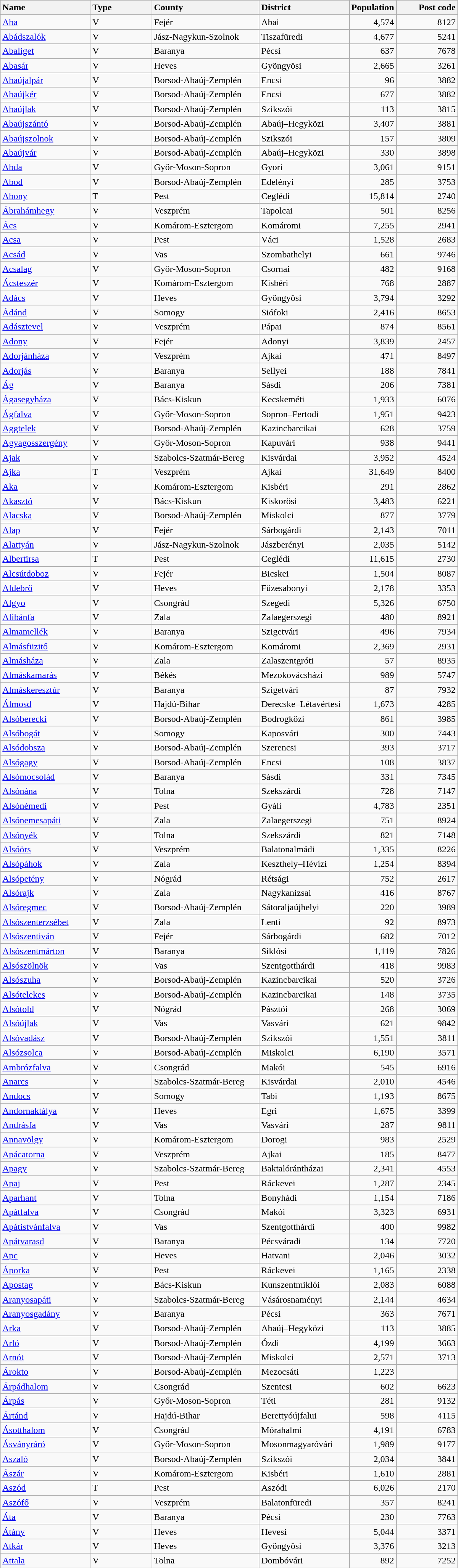<table class=wikitable>
<tr>
<th style="text-align:left; width:150px;">Name</th>
<th style="text-align:left; width:100px;">Type</th>
<th style="text-align:left; width:180px;">County</th>
<th style="text-align:left; width:150px;">District</th>
<th width=50>Population</th>
<th style="text-align:right; width:100px;">Post code</th>
</tr>
<tr>
<td><a href='#'>Aba</a></td>
<td>V</td>
<td>Fejér</td>
<td>Abai</td>
<td align=right>4,574</td>
<td align=right>8127</td>
</tr>
<tr>
<td><a href='#'>Abádszalók</a></td>
<td>V</td>
<td>Jász-Nagykun-Szolnok</td>
<td>Tiszafüredi</td>
<td align=right>4,677</td>
<td align=right>5241</td>
</tr>
<tr>
<td><a href='#'>Abaliget</a></td>
<td>V</td>
<td>Baranya</td>
<td>Pécsi</td>
<td align=right>637</td>
<td align=right>7678</td>
</tr>
<tr>
<td><a href='#'>Abasár</a></td>
<td>V</td>
<td>Heves</td>
<td>Gyöngyösi</td>
<td align=right>2,665</td>
<td align=right>3261</td>
</tr>
<tr>
<td><a href='#'>Abaújalpár</a></td>
<td>V</td>
<td>Borsod-Abaúj-Zemplén</td>
<td>Encsi</td>
<td align=right>96</td>
<td align=right>3882</td>
</tr>
<tr>
<td><a href='#'>Abaújkér</a></td>
<td>V</td>
<td>Borsod-Abaúj-Zemplén</td>
<td>Encsi</td>
<td align=right>677</td>
<td align=right>3882</td>
</tr>
<tr>
<td><a href='#'>Abaújlak</a></td>
<td>V</td>
<td>Borsod-Abaúj-Zemplén</td>
<td>Szikszói</td>
<td align=right>113</td>
<td align=right>3815</td>
</tr>
<tr>
<td><a href='#'>Abaújszántó</a></td>
<td>V</td>
<td>Borsod-Abaúj-Zemplén</td>
<td>Abaúj–Hegyközi</td>
<td align=right>3,407</td>
<td align=right>3881</td>
</tr>
<tr>
<td><a href='#'>Abaújszolnok</a></td>
<td>V</td>
<td>Borsod-Abaúj-Zemplén</td>
<td>Szikszói</td>
<td align=right>157</td>
<td align=right>3809</td>
</tr>
<tr>
<td><a href='#'>Abaújvár</a></td>
<td>V</td>
<td>Borsod-Abaúj-Zemplén</td>
<td>Abaúj–Hegyközi</td>
<td align=right>330</td>
<td align=right>3898</td>
</tr>
<tr>
<td><a href='#'>Abda</a></td>
<td>V</td>
<td>Győr-Moson-Sopron</td>
<td>Gyori</td>
<td align=right>3,061</td>
<td align=right>9151</td>
</tr>
<tr>
<td><a href='#'>Abod</a></td>
<td>V</td>
<td>Borsod-Abaúj-Zemplén</td>
<td>Edelényi</td>
<td align=right>285</td>
<td align=right>3753</td>
</tr>
<tr>
<td><a href='#'>Abony</a></td>
<td>T</td>
<td>Pest</td>
<td>Ceglédi</td>
<td align=right>15,814</td>
<td align=right>2740</td>
</tr>
<tr>
<td><a href='#'>Ábrahámhegy</a></td>
<td>V</td>
<td>Veszprém</td>
<td>Tapolcai</td>
<td align=right>501</td>
<td align=right>8256</td>
</tr>
<tr>
<td><a href='#'>Ács</a></td>
<td>V</td>
<td>Komárom-Esztergom</td>
<td>Komáromi</td>
<td align=right>7,255</td>
<td align=right>2941</td>
</tr>
<tr>
<td><a href='#'>Acsa</a></td>
<td>V</td>
<td>Pest</td>
<td>Váci</td>
<td align=right>1,528</td>
<td align=right>2683</td>
</tr>
<tr>
<td><a href='#'>Acsád</a></td>
<td>V</td>
<td>Vas</td>
<td>Szombathelyi</td>
<td align=right>661</td>
<td align=right>9746</td>
</tr>
<tr>
<td><a href='#'>Acsalag</a></td>
<td>V</td>
<td>Győr-Moson-Sopron</td>
<td>Csornai</td>
<td align=right>482</td>
<td align=right>9168</td>
</tr>
<tr>
<td><a href='#'>Ácsteszér</a></td>
<td>V</td>
<td>Komárom-Esztergom</td>
<td>Kisbéri</td>
<td align=right>768</td>
<td align=right>2887</td>
</tr>
<tr>
<td><a href='#'>Adács</a></td>
<td>V</td>
<td>Heves</td>
<td>Gyöngyösi</td>
<td align=right>3,794</td>
<td align=right>3292</td>
</tr>
<tr>
<td><a href='#'>Ádánd</a></td>
<td>V</td>
<td>Somogy</td>
<td>Siófoki</td>
<td align=right>2,416</td>
<td align=right>8653</td>
</tr>
<tr>
<td><a href='#'>Adásztevel</a></td>
<td>V</td>
<td>Veszprém</td>
<td>Pápai</td>
<td align=right>874</td>
<td align=right>8561</td>
</tr>
<tr>
<td><a href='#'>Adony</a></td>
<td>V</td>
<td>Fejér</td>
<td>Adonyi</td>
<td align=right>3,839</td>
<td align=right>2457</td>
</tr>
<tr>
<td><a href='#'>Adorjánháza</a></td>
<td>V</td>
<td>Veszprém</td>
<td>Ajkai</td>
<td align=right>471</td>
<td align=right>8497</td>
</tr>
<tr>
<td><a href='#'>Adorjás</a></td>
<td>V</td>
<td>Baranya</td>
<td>Sellyei</td>
<td align=right>188</td>
<td align=right>7841</td>
</tr>
<tr>
<td><a href='#'>Ág</a></td>
<td>V</td>
<td>Baranya</td>
<td>Sásdi</td>
<td align=right>206</td>
<td align=right>7381</td>
</tr>
<tr>
<td><a href='#'>Ágasegyháza</a></td>
<td>V</td>
<td>Bács-Kiskun</td>
<td>Kecskeméti</td>
<td align=right>1,933</td>
<td align=right>6076</td>
</tr>
<tr>
<td><a href='#'>Ágfalva</a></td>
<td>V</td>
<td>Győr-Moson-Sopron</td>
<td>Sopron–Fertodi</td>
<td align=right>1,951</td>
<td align=right>9423</td>
</tr>
<tr>
<td><a href='#'>Aggtelek</a></td>
<td>V</td>
<td>Borsod-Abaúj-Zemplén</td>
<td>Kazincbarcikai</td>
<td align=right>628</td>
<td align=right>3759</td>
</tr>
<tr>
<td><a href='#'>Agyagosszergény</a></td>
<td>V</td>
<td>Győr-Moson-Sopron</td>
<td>Kapuvári</td>
<td align=right>938</td>
<td align=right>9441</td>
</tr>
<tr>
<td><a href='#'>Ajak</a></td>
<td>V</td>
<td>Szabolcs-Szatmár-Bereg</td>
<td>Kisvárdai</td>
<td align=right>3,952</td>
<td align=right>4524</td>
</tr>
<tr>
<td><a href='#'>Ajka</a></td>
<td>T</td>
<td>Veszprém</td>
<td>Ajkai</td>
<td align=right>31,649</td>
<td align=right>8400</td>
</tr>
<tr>
<td><a href='#'>Aka</a></td>
<td>V</td>
<td>Komárom-Esztergom</td>
<td>Kisbéri</td>
<td align=right>291</td>
<td align=right>2862</td>
</tr>
<tr>
<td><a href='#'>Akasztó</a></td>
<td>V</td>
<td>Bács-Kiskun</td>
<td>Kiskorösi</td>
<td align=right>3,483</td>
<td align=right>6221</td>
</tr>
<tr>
<td><a href='#'>Alacska</a></td>
<td>V</td>
<td>Borsod-Abaúj-Zemplén</td>
<td>Miskolci</td>
<td align=right>877</td>
<td align=right>3779</td>
</tr>
<tr>
<td><a href='#'>Alap</a></td>
<td>V</td>
<td>Fejér</td>
<td>Sárbogárdi</td>
<td align=right>2,143</td>
<td align=right>7011</td>
</tr>
<tr>
<td><a href='#'>Alattyán</a></td>
<td>V</td>
<td>Jász-Nagykun-Szolnok</td>
<td>Jászberényi</td>
<td align=right>2,035</td>
<td align=right>5142</td>
</tr>
<tr>
<td><a href='#'>Albertirsa</a></td>
<td>T</td>
<td>Pest</td>
<td>Ceglédi</td>
<td align=right>11,615</td>
<td align=right>2730</td>
</tr>
<tr>
<td><a href='#'>Alcsútdoboz</a></td>
<td>V</td>
<td>Fejér</td>
<td>Bicskei</td>
<td align=right>1,504</td>
<td align=right>8087</td>
</tr>
<tr>
<td><a href='#'>Aldebrő</a></td>
<td>V</td>
<td>Heves</td>
<td>Füzesabonyi</td>
<td align=right>2,178</td>
<td align=right>3353</td>
</tr>
<tr>
<td><a href='#'>Algyo</a></td>
<td>V</td>
<td>Csongrád</td>
<td>Szegedi</td>
<td align=right>5,326</td>
<td align=right>6750</td>
</tr>
<tr>
<td><a href='#'>Alibánfa</a></td>
<td>V</td>
<td>Zala</td>
<td>Zalaegerszegi</td>
<td align=right>480</td>
<td align=right>8921</td>
</tr>
<tr>
<td><a href='#'>Almamellék</a></td>
<td>V</td>
<td>Baranya</td>
<td>Szigetvári</td>
<td align=right>496</td>
<td align=right>7934</td>
</tr>
<tr>
<td><a href='#'>Almásfüzitő</a></td>
<td>V</td>
<td>Komárom-Esztergom</td>
<td>Komáromi</td>
<td align=right>2,369</td>
<td align=right>2931</td>
</tr>
<tr>
<td><a href='#'>Almásháza</a></td>
<td>V</td>
<td>Zala</td>
<td>Zalaszentgróti</td>
<td align=right>57</td>
<td align=right>8935</td>
</tr>
<tr>
<td><a href='#'>Almáskamarás</a></td>
<td>V</td>
<td>Békés</td>
<td>Mezokovácsházi</td>
<td align=right>989</td>
<td align=right>5747</td>
</tr>
<tr>
<td><a href='#'>Almáskeresztúr</a></td>
<td>V</td>
<td>Baranya</td>
<td>Szigetvári</td>
<td align=right>87</td>
<td align=right>7932</td>
</tr>
<tr>
<td><a href='#'>Álmosd</a></td>
<td>V</td>
<td>Hajdú-Bihar</td>
<td>Derecske–Létavértesi</td>
<td align=right>1,673</td>
<td align=right>4285</td>
</tr>
<tr>
<td><a href='#'>Alsóberecki</a></td>
<td>V</td>
<td>Borsod-Abaúj-Zemplén</td>
<td>Bodrogközi</td>
<td align=right>861</td>
<td align=right>3985</td>
</tr>
<tr>
<td><a href='#'>Alsóbogát</a></td>
<td>V</td>
<td>Somogy</td>
<td>Kaposvári</td>
<td align=right>300</td>
<td align=right>7443</td>
</tr>
<tr>
<td><a href='#'>Alsódobsza</a></td>
<td>V</td>
<td>Borsod-Abaúj-Zemplén</td>
<td>Szerencsi</td>
<td align=right>393</td>
<td align=right>3717</td>
</tr>
<tr>
<td><a href='#'>Alsógagy</a></td>
<td>V</td>
<td>Borsod-Abaúj-Zemplén</td>
<td>Encsi</td>
<td align=right>108</td>
<td align=right>3837</td>
</tr>
<tr>
<td><a href='#'>Alsómocsolád</a></td>
<td>V</td>
<td>Baranya</td>
<td>Sásdi</td>
<td align=right>331</td>
<td align=right>7345</td>
</tr>
<tr>
<td><a href='#'>Alsónána</a></td>
<td>V</td>
<td>Tolna</td>
<td>Szekszárdi</td>
<td align=right>728</td>
<td align=right>7147</td>
</tr>
<tr>
<td><a href='#'>Alsónémedi</a></td>
<td>V</td>
<td>Pest</td>
<td>Gyáli</td>
<td align=right>4,783</td>
<td align=right>2351</td>
</tr>
<tr>
<td><a href='#'>Alsónemesapáti</a></td>
<td>V</td>
<td>Zala</td>
<td>Zalaegerszegi</td>
<td align=right>751</td>
<td align=right>8924</td>
</tr>
<tr>
<td><a href='#'>Alsónyék</a></td>
<td>V</td>
<td>Tolna</td>
<td>Szekszárdi</td>
<td align=right>821</td>
<td align=right>7148</td>
</tr>
<tr>
<td><a href='#'>Alsóörs</a></td>
<td>V</td>
<td>Veszprém</td>
<td>Balatonalmádi</td>
<td align=right>1,335</td>
<td align=right>8226</td>
</tr>
<tr>
<td><a href='#'>Alsópáhok</a></td>
<td>V</td>
<td>Zala</td>
<td>Keszthely–Hévízi</td>
<td align=right>1,254</td>
<td align=right>8394</td>
</tr>
<tr>
<td><a href='#'>Alsópetény</a></td>
<td>V</td>
<td>Nógrád</td>
<td>Rétsági</td>
<td align=right>752</td>
<td align=right>2617</td>
</tr>
<tr>
<td><a href='#'>Alsórajk</a></td>
<td>V</td>
<td>Zala</td>
<td>Nagykanizsai</td>
<td align=right>416</td>
<td align=right>8767</td>
</tr>
<tr>
<td><a href='#'>Alsóregmec</a></td>
<td>V</td>
<td>Borsod-Abaúj-Zemplén</td>
<td>Sátoraljaújhelyi</td>
<td align=right>220</td>
<td align=right>3989</td>
</tr>
<tr>
<td><a href='#'>Alsószenterzsébet</a></td>
<td>V</td>
<td>Zala</td>
<td>Lenti</td>
<td align=right>92</td>
<td align=right>8973</td>
</tr>
<tr>
<td><a href='#'>Alsószentiván</a></td>
<td>V</td>
<td>Fejér</td>
<td>Sárbogárdi</td>
<td align=right>682</td>
<td align=right>7012</td>
</tr>
<tr>
<td><a href='#'>Alsószentmárton</a></td>
<td>V</td>
<td>Baranya</td>
<td>Siklósi</td>
<td align=right>1,119</td>
<td align=right>7826</td>
</tr>
<tr>
<td><a href='#'>Alsószölnök</a></td>
<td>V</td>
<td>Vas</td>
<td>Szentgotthárdi</td>
<td align=right>418</td>
<td align=right>9983</td>
</tr>
<tr>
<td><a href='#'>Alsószuha</a></td>
<td>V</td>
<td>Borsod-Abaúj-Zemplén</td>
<td>Kazincbarcikai</td>
<td align=right>520</td>
<td align=right>3726</td>
</tr>
<tr>
<td><a href='#'>Alsótelekes</a></td>
<td>V</td>
<td>Borsod-Abaúj-Zemplén</td>
<td>Kazincbarcikai</td>
<td align=right>148</td>
<td align=right>3735</td>
</tr>
<tr>
<td><a href='#'>Alsótold</a></td>
<td>V</td>
<td>Nógrád</td>
<td>Pásztói</td>
<td align=right>268</td>
<td align=right>3069</td>
</tr>
<tr>
<td><a href='#'>Alsóújlak</a></td>
<td>V</td>
<td>Vas</td>
<td>Vasvári</td>
<td align=right>621</td>
<td align=right>9842</td>
</tr>
<tr>
<td><a href='#'>Alsóvadász</a></td>
<td>V</td>
<td>Borsod-Abaúj-Zemplén</td>
<td>Szikszói</td>
<td align=right>1,551</td>
<td align=right>3811</td>
</tr>
<tr>
<td><a href='#'>Alsózsolca</a></td>
<td>V</td>
<td>Borsod-Abaúj-Zemplén</td>
<td>Miskolci</td>
<td align=right>6,190</td>
<td align=right>3571</td>
</tr>
<tr>
<td><a href='#'>Ambrózfalva</a></td>
<td>V</td>
<td>Csongrád</td>
<td>Makói</td>
<td align=right>545</td>
<td align=right>6916</td>
</tr>
<tr>
<td><a href='#'>Anarcs</a></td>
<td>V</td>
<td>Szabolcs-Szatmár-Bereg</td>
<td>Kisvárdai</td>
<td align=right>2,010</td>
<td align=right>4546</td>
</tr>
<tr>
<td><a href='#'>Andocs</a></td>
<td>V</td>
<td>Somogy</td>
<td>Tabi</td>
<td align=right>1,193</td>
<td align=right>8675</td>
</tr>
<tr>
<td><a href='#'>Andornaktálya</a></td>
<td>V</td>
<td>Heves</td>
<td>Egri</td>
<td align=right>1,675</td>
<td align=right>3399</td>
</tr>
<tr>
<td><a href='#'>Andrásfa</a></td>
<td>V</td>
<td>Vas</td>
<td>Vasvári</td>
<td align=right>287</td>
<td align=right>9811</td>
</tr>
<tr>
<td><a href='#'>Annavölgy</a></td>
<td>V</td>
<td>Komárom-Esztergom</td>
<td>Dorogi</td>
<td align=right>983</td>
<td align=right>2529</td>
</tr>
<tr>
<td><a href='#'>Apácatorna</a></td>
<td>V</td>
<td>Veszprém</td>
<td>Ajkai</td>
<td align=right>185</td>
<td align=right>8477</td>
</tr>
<tr>
<td><a href='#'>Apagy</a></td>
<td>V</td>
<td>Szabolcs-Szatmár-Bereg</td>
<td>Baktalórántházai</td>
<td align=right>2,341</td>
<td align=right>4553</td>
</tr>
<tr>
<td><a href='#'>Apaj</a></td>
<td>V</td>
<td>Pest</td>
<td>Ráckevei</td>
<td align=right>1,287</td>
<td align=right>2345</td>
</tr>
<tr>
<td><a href='#'>Aparhant</a></td>
<td>V</td>
<td>Tolna</td>
<td>Bonyhádi</td>
<td align=right>1,154</td>
<td align=right>7186</td>
</tr>
<tr>
<td><a href='#'>Apátfalva</a></td>
<td>V</td>
<td>Csongrád</td>
<td>Makói</td>
<td align=right>3,323</td>
<td align=right>6931</td>
</tr>
<tr>
<td><a href='#'>Apátistvánfalva</a></td>
<td>V</td>
<td>Vas</td>
<td>Szentgotthárdi</td>
<td align=right>400</td>
<td align=right>9982</td>
</tr>
<tr>
<td><a href='#'>Apátvarasd</a></td>
<td>V</td>
<td>Baranya</td>
<td>Pécsváradi</td>
<td align=right>134</td>
<td align=right>7720</td>
</tr>
<tr>
<td><a href='#'>Apc</a></td>
<td>V</td>
<td>Heves</td>
<td>Hatvani</td>
<td align=right>2,046</td>
<td align=right>3032</td>
</tr>
<tr>
<td><a href='#'>Áporka</a></td>
<td>V</td>
<td>Pest</td>
<td>Ráckevei</td>
<td align=right>1,165</td>
<td align=right>2338</td>
</tr>
<tr>
<td><a href='#'>Apostag</a></td>
<td>V</td>
<td>Bács-Kiskun</td>
<td>Kunszentmiklói</td>
<td align=right>2,083</td>
<td align=right>6088</td>
</tr>
<tr>
<td><a href='#'>Aranyosapáti</a></td>
<td>V</td>
<td>Szabolcs-Szatmár-Bereg</td>
<td>Vásárosnaményi</td>
<td align=right>2,144</td>
<td align=right>4634</td>
</tr>
<tr>
<td><a href='#'>Aranyosgadány</a></td>
<td>V</td>
<td>Baranya</td>
<td>Pécsi</td>
<td align=right>363</td>
<td align=right>7671</td>
</tr>
<tr>
<td><a href='#'>Arka</a></td>
<td>V</td>
<td>Borsod-Abaúj-Zemplén</td>
<td>Abaúj–Hegyközi</td>
<td align=right>113</td>
<td align=right>3885</td>
</tr>
<tr>
<td><a href='#'>Arló</a></td>
<td>V</td>
<td>Borsod-Abaúj-Zemplén</td>
<td>Ózdi</td>
<td align=right>4,199</td>
<td align=right>3663</td>
</tr>
<tr>
<td><a href='#'>Arnót</a></td>
<td>V</td>
<td>Borsod-Abaúj-Zemplén</td>
<td>Miskolci</td>
<td align=right>2,571</td>
<td align=right>3713</td>
</tr>
<tr>
<td><a href='#'>Árokto</a></td>
<td>V</td>
<td>Borsod-Abaúj-Zemplén</td>
<td>Mezocsáti</td>
<td align=right>1,223</td>
<td></td>
</tr>
<tr>
<td><a href='#'>Árpádhalom</a></td>
<td>V</td>
<td>Csongrád</td>
<td>Szentesi</td>
<td align=right>602</td>
<td align=right>6623</td>
</tr>
<tr>
<td><a href='#'>Árpás</a></td>
<td>V</td>
<td>Győr-Moson-Sopron</td>
<td>Téti</td>
<td align=right>281</td>
<td align=right>9132</td>
</tr>
<tr>
<td><a href='#'>Ártánd</a></td>
<td>V</td>
<td>Hajdú-Bihar</td>
<td>Berettyóújfalui</td>
<td align=right>598</td>
<td align=right>4115</td>
</tr>
<tr>
<td><a href='#'>Ásotthalom</a></td>
<td>V</td>
<td>Csongrád</td>
<td>Mórahalmi</td>
<td align=right>4,191</td>
<td align=right>6783</td>
</tr>
<tr>
<td><a href='#'>Ásványráró</a></td>
<td>V</td>
<td>Győr-Moson-Sopron</td>
<td>Mosonmagyaróvári</td>
<td align=right>1,989</td>
<td align=right>9177</td>
</tr>
<tr>
<td><a href='#'>Aszaló</a></td>
<td>V</td>
<td>Borsod-Abaúj-Zemplén</td>
<td>Szikszói</td>
<td align=right>2,034</td>
<td align=right>3841</td>
</tr>
<tr>
<td><a href='#'>Ászár</a></td>
<td>V</td>
<td>Komárom-Esztergom</td>
<td>Kisbéri</td>
<td align=right>1,610</td>
<td align=right>2881</td>
</tr>
<tr>
<td><a href='#'>Aszód</a></td>
<td>T</td>
<td>Pest</td>
<td>Aszódi</td>
<td align=right>6,026</td>
<td align=right>2170</td>
</tr>
<tr>
<td><a href='#'>Aszófő</a></td>
<td>V</td>
<td>Veszprém</td>
<td>Balatonfüredi</td>
<td align=right>357</td>
<td align=right>8241</td>
</tr>
<tr>
<td><a href='#'>Áta</a></td>
<td>V</td>
<td>Baranya</td>
<td>Pécsi</td>
<td align=right>230</td>
<td align=right>7763</td>
</tr>
<tr>
<td><a href='#'>Átány</a></td>
<td>V</td>
<td>Heves</td>
<td>Hevesi</td>
<td align=right>5,044</td>
<td align=right>3371</td>
</tr>
<tr>
<td><a href='#'>Atkár</a></td>
<td>V</td>
<td>Heves</td>
<td>Gyöngyösi</td>
<td align=right>3,376</td>
<td align=right>3213</td>
</tr>
<tr>
<td><a href='#'>Attala</a></td>
<td>V</td>
<td>Tolna</td>
<td>Dombóvári</td>
<td align=right>892</td>
<td align=right>7252</td>
</tr>
</table>
